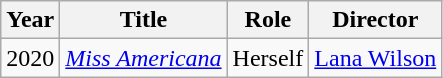<table class="wikitable sortable">
<tr>
<th>Year</th>
<th>Title</th>
<th>Role</th>
<th>Director</th>
</tr>
<tr>
<td>2020</td>
<td><em><a href='#'>Miss Americana</a></em></td>
<td>Herself</td>
<td><a href='#'>Lana Wilson</a></td>
</tr>
</table>
